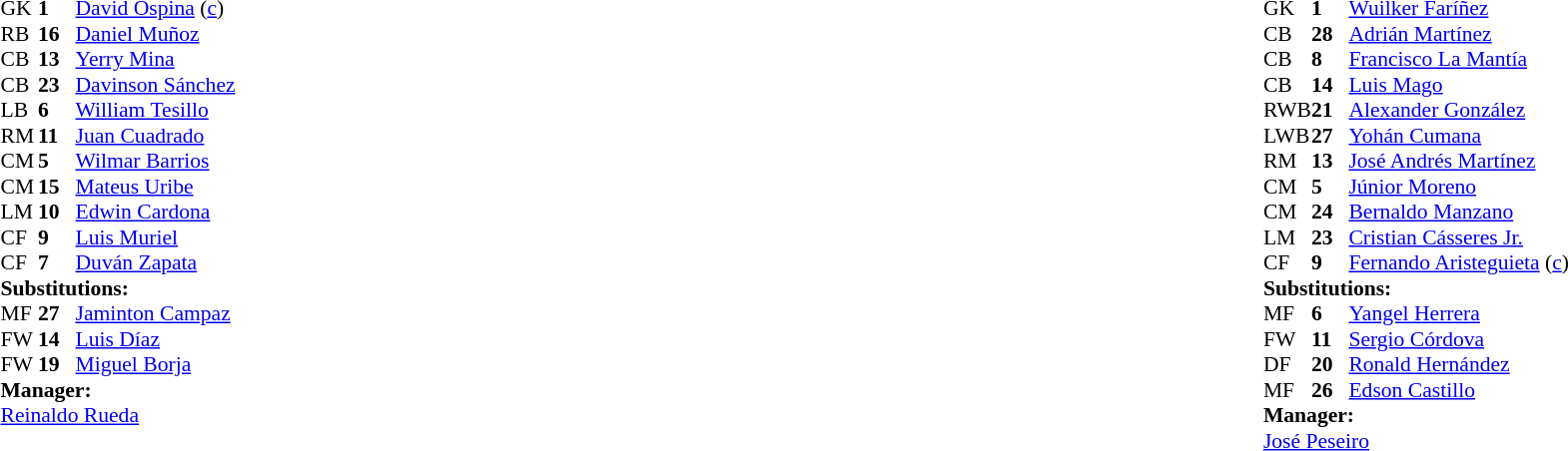<table width="100%">
<tr>
<td valign="top" width="40%"><br><table style="font-size:90%" cellspacing="0" cellpadding="0">
<tr>
<th width=25></th>
<th width=25></th>
</tr>
<tr>
<td>GK</td>
<td><strong>1</strong></td>
<td><a href='#'>David Ospina</a> (<a href='#'>c</a>)</td>
</tr>
<tr>
<td>RB</td>
<td><strong>16</strong></td>
<td><a href='#'>Daniel Muñoz</a></td>
</tr>
<tr>
<td>CB</td>
<td><strong>13</strong></td>
<td><a href='#'>Yerry Mina</a></td>
</tr>
<tr>
<td>CB</td>
<td><strong>23</strong></td>
<td><a href='#'>Davinson Sánchez</a></td>
</tr>
<tr>
<td>LB</td>
<td><strong>6</strong></td>
<td><a href='#'>William Tesillo</a></td>
</tr>
<tr>
<td>RM</td>
<td><strong>11</strong></td>
<td><a href='#'>Juan Cuadrado</a></td>
<td></td>
</tr>
<tr>
<td>CM</td>
<td><strong>5</strong></td>
<td><a href='#'>Wilmar Barrios</a></td>
</tr>
<tr>
<td>CM</td>
<td><strong>15</strong></td>
<td><a href='#'>Mateus Uribe</a></td>
<td></td>
</tr>
<tr>
<td>LM</td>
<td><strong>10</strong></td>
<td><a href='#'>Edwin Cardona</a></td>
<td></td>
<td></td>
</tr>
<tr>
<td>CF</td>
<td><strong>9</strong></td>
<td><a href='#'>Luis Muriel</a></td>
<td></td>
<td></td>
</tr>
<tr>
<td>CF</td>
<td><strong>7</strong></td>
<td><a href='#'>Duván Zapata</a></td>
<td></td>
<td></td>
</tr>
<tr>
<td colspan=3><strong>Substitutions:</strong></td>
</tr>
<tr>
<td>MF</td>
<td><strong>27</strong></td>
<td><a href='#'>Jaminton Campaz</a></td>
<td></td>
<td></td>
</tr>
<tr>
<td>FW</td>
<td><strong>14</strong></td>
<td><a href='#'>Luis Díaz</a></td>
<td></td>
<td></td>
</tr>
<tr>
<td>FW</td>
<td><strong>19</strong></td>
<td><a href='#'>Miguel Borja</a></td>
<td></td>
<td></td>
</tr>
<tr>
<td colspan=3><strong>Manager:</strong></td>
</tr>
<tr>
<td colspan=3><a href='#'>Reinaldo Rueda</a></td>
</tr>
</table>
</td>
<td valign="top"></td>
<td valign="top" width="50%"><br><table style="font-size:90%; margin:auto" cellspacing="0" cellpadding="0">
<tr>
<th width=25></th>
<th width=25></th>
</tr>
<tr>
<td>GK</td>
<td><strong>1</strong></td>
<td><a href='#'>Wuilker Faríñez</a></td>
</tr>
<tr>
<td>CB</td>
<td><strong>28</strong></td>
<td><a href='#'>Adrián Martínez</a></td>
</tr>
<tr>
<td>CB</td>
<td><strong>8</strong></td>
<td><a href='#'>Francisco La Mantía</a></td>
<td></td>
</tr>
<tr>
<td>CB</td>
<td><strong>14</strong></td>
<td><a href='#'>Luis Mago</a></td>
</tr>
<tr>
<td>RWB</td>
<td><strong>21</strong></td>
<td><a href='#'>Alexander González</a></td>
<td></td>
<td></td>
</tr>
<tr>
<td>LWB</td>
<td><strong>27</strong></td>
<td><a href='#'>Yohán Cumana</a></td>
<td></td>
</tr>
<tr>
<td>RM</td>
<td><strong>13</strong></td>
<td><a href='#'>José Andrés Martínez</a></td>
<td></td>
</tr>
<tr>
<td>CM</td>
<td><strong>5</strong></td>
<td><a href='#'>Júnior Moreno</a></td>
</tr>
<tr>
<td>CM</td>
<td><strong>24</strong></td>
<td><a href='#'>Bernaldo Manzano</a></td>
<td></td>
<td></td>
</tr>
<tr>
<td>LM</td>
<td><strong>23</strong></td>
<td><a href='#'>Cristian Cásseres Jr.</a></td>
<td></td>
<td></td>
</tr>
<tr>
<td>CF</td>
<td><strong>9</strong></td>
<td><a href='#'>Fernando Aristeguieta</a> (<a href='#'>c</a>)</td>
<td></td>
<td></td>
</tr>
<tr>
<td colspan=3><strong>Substitutions:</strong></td>
</tr>
<tr>
<td>MF</td>
<td><strong>6</strong></td>
<td><a href='#'>Yangel Herrera</a></td>
<td></td>
<td></td>
</tr>
<tr>
<td>FW</td>
<td><strong>11</strong></td>
<td><a href='#'>Sergio Córdova</a></td>
<td></td>
<td></td>
</tr>
<tr>
<td>DF</td>
<td><strong>20</strong></td>
<td><a href='#'>Ronald Hernández</a></td>
<td></td>
<td></td>
</tr>
<tr>
<td>MF</td>
<td><strong>26</strong></td>
<td><a href='#'>Edson Castillo</a></td>
<td></td>
<td></td>
</tr>
<tr>
<td colspan=3><strong>Manager:</strong></td>
</tr>
<tr>
<td colspan=3> <a href='#'>José Peseiro</a></td>
</tr>
</table>
</td>
</tr>
</table>
